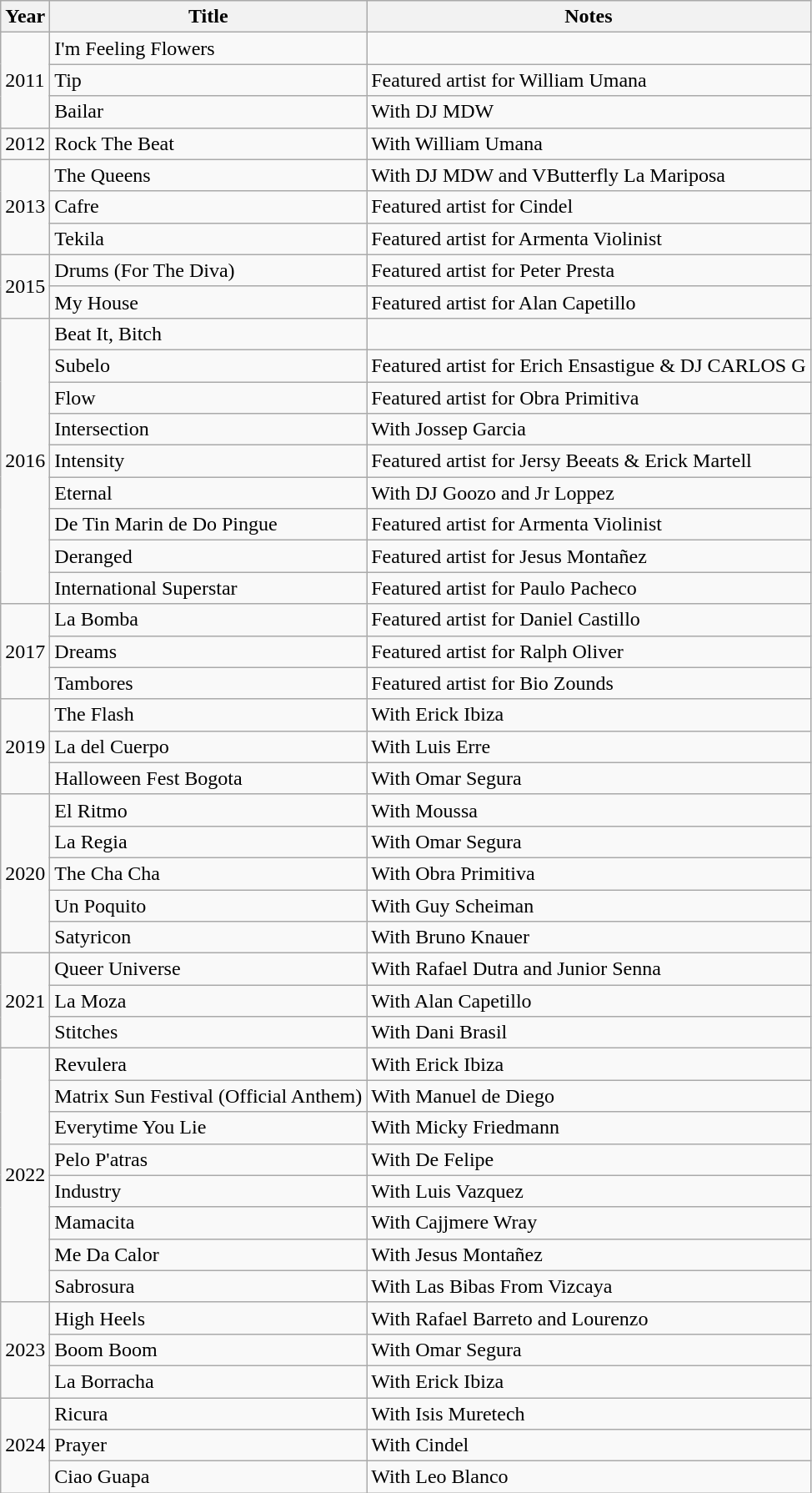<table class="wikitable">
<tr>
<th>Year</th>
<th>Title</th>
<th>Notes</th>
</tr>
<tr>
<td rowspan="3">2011</td>
<td>I'm Feeling Flowers</td>
<td></td>
</tr>
<tr>
<td>Tip</td>
<td>Featured artist for William Umana</td>
</tr>
<tr>
<td>Bailar</td>
<td>With DJ MDW</td>
</tr>
<tr>
<td>2012</td>
<td>Rock The Beat</td>
<td>With William Umana</td>
</tr>
<tr>
<td rowspan="3">2013</td>
<td>The Queens</td>
<td>With DJ MDW and VButterfly La Mariposa</td>
</tr>
<tr>
<td>Cafre</td>
<td>Featured artist for Cindel</td>
</tr>
<tr>
<td>Tekila</td>
<td>Featured artist for Armenta Violinist</td>
</tr>
<tr>
<td rowspan="2">2015</td>
<td>Drums (For The Diva)</td>
<td>Featured artist for Peter Presta</td>
</tr>
<tr>
<td>My House</td>
<td>Featured artist for Alan Capetillo</td>
</tr>
<tr>
<td rowspan="9">2016</td>
<td>Beat It, Bitch</td>
<td></td>
</tr>
<tr>
<td>Subelo</td>
<td>Featured artist for Erich Ensastigue & DJ CARLOS G</td>
</tr>
<tr>
<td>Flow</td>
<td>Featured artist for Obra Primitiva</td>
</tr>
<tr>
<td>Intersection</td>
<td>With Jossep Garcia</td>
</tr>
<tr>
<td>Intensity</td>
<td>Featured artist for Jersy Beeats & Erick Martell</td>
</tr>
<tr>
<td>Eternal</td>
<td>With DJ Goozo and Jr Loppez</td>
</tr>
<tr>
<td>De Tin Marin de Do Pingue</td>
<td>Featured artist for Armenta Violinist</td>
</tr>
<tr>
<td>Deranged</td>
<td>Featured artist for Jesus Montañez</td>
</tr>
<tr>
<td>International Superstar</td>
<td>Featured artist for Paulo Pacheco</td>
</tr>
<tr>
<td rowspan="3">2017</td>
<td>La Bomba</td>
<td>Featured artist for Daniel Castillo</td>
</tr>
<tr>
<td>Dreams</td>
<td>Featured artist for Ralph Oliver</td>
</tr>
<tr>
<td>Tambores</td>
<td>Featured artist for Bio Zounds</td>
</tr>
<tr>
<td rowspan="3">2019</td>
<td>The Flash</td>
<td>With Erick Ibiza</td>
</tr>
<tr>
<td>La del Cuerpo</td>
<td>With Luis Erre</td>
</tr>
<tr>
<td>Halloween Fest Bogota</td>
<td>With Omar Segura</td>
</tr>
<tr>
<td rowspan="5">2020</td>
<td>El Ritmo</td>
<td>With Moussa</td>
</tr>
<tr>
<td>La Regia</td>
<td>With Omar Segura</td>
</tr>
<tr>
<td>The Cha Cha</td>
<td>With Obra Primitiva</td>
</tr>
<tr>
<td>Un Poquito</td>
<td>With Guy Scheiman</td>
</tr>
<tr>
<td>Satyricon</td>
<td>With Bruno Knauer</td>
</tr>
<tr>
<td rowspan="3">2021</td>
<td>Queer Universe</td>
<td>With Rafael Dutra and Junior Senna</td>
</tr>
<tr>
<td>La Moza</td>
<td>With Alan Capetillo</td>
</tr>
<tr>
<td>Stitches</td>
<td>With Dani Brasil</td>
</tr>
<tr>
<td rowspan="8">2022</td>
<td>Revulera</td>
<td>With Erick Ibiza</td>
</tr>
<tr>
<td>Matrix Sun Festival (Official Anthem)</td>
<td>With Manuel de Diego</td>
</tr>
<tr>
<td>Everytime You Lie</td>
<td>With Micky Friedmann</td>
</tr>
<tr>
<td>Pelo P'atras</td>
<td>With De Felipe</td>
</tr>
<tr>
<td>Industry</td>
<td>With Luis Vazquez</td>
</tr>
<tr>
<td>Mamacita</td>
<td>With Cajjmere Wray</td>
</tr>
<tr>
<td>Me Da Calor</td>
<td>With Jesus Montañez</td>
</tr>
<tr>
<td>Sabrosura</td>
<td>With Las Bibas From Vizcaya</td>
</tr>
<tr>
<td rowspan="3">2023</td>
<td>High Heels</td>
<td>With Rafael Barreto and Lourenzo</td>
</tr>
<tr>
<td>Boom Boom</td>
<td>With Omar Segura</td>
</tr>
<tr>
<td>La Borracha</td>
<td>With Erick Ibiza</td>
</tr>
<tr>
<td rowspan="3">2024</td>
<td>Ricura</td>
<td>With Isis Muretech</td>
</tr>
<tr>
<td>Prayer</td>
<td>With Cindel</td>
</tr>
<tr>
<td>Ciao Guapa</td>
<td>With Leo Blanco</td>
</tr>
</table>
